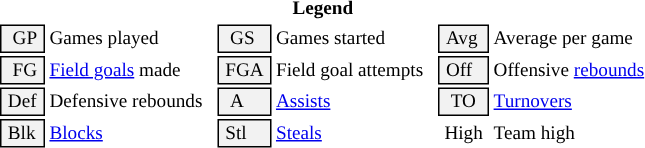<table class="toccolours" style="font-size: 80%; white-space: nowrap;">
<tr>
<th colspan="6">Legend</th>
</tr>
<tr>
<td style="background-color: #F2F2F2; border: 1px solid black;">  GP </td>
<td>Games played</td>
<td style="background-color: #F2F2F2; border: 1px solid black">  GS </td>
<td>Games started</td>
<td style="background-color: #F2F2F2; border: 1px solid black"> Avg </td>
<td>Average per game</td>
</tr>
<tr>
<td style="background-color: #F2F2F2; border: 1px solid black">  FG </td>
<td style="padding-right: 8px"><a href='#'>Field goals</a> made</td>
<td style="background-color: #F2F2F2; border: 1px solid black"> FGA </td>
<td style="padding-right: 8px">Field goal attempts</td>
<td style="background-color: #F2F2F2; border: 1px solid black;"> Off </td>
<td>Offensive <a href='#'>rebounds</a></td>
</tr>
<tr>
<td style="background-color: #F2F2F2; border: 1px solid black;"> Def </td>
<td style="padding-right: 8px">Defensive rebounds</td>
<td style="background-color: #F2F2F2; border: 1px solid black">  A </td>
<td style="padding-right: 8px"><a href='#'>Assists</a></td>
<td style="background-color: #F2F2F2; border: 1px solid black">  TO</td>
<td><a href='#'>Turnovers</a></td>
</tr>
<tr>
<td style="background-color: #F2F2F2; border: 1px solid black;"> Blk </td>
<td><a href='#'>Blocks</a></td>
<td style="background-color: #F2F2F2; border: 1px solid black"> Stl </td>
<td><a href='#'>Steals</a></td>
<td> High </td>
<td>Team high</td>
</tr>
<tr>
</tr>
</table>
